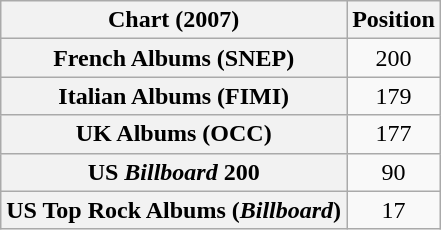<table class="wikitable sortable plainrowheaders" style="text-align:center">
<tr>
<th scope="col">Chart (2007)</th>
<th scope="col">Position</th>
</tr>
<tr>
<th scope="row">French Albums (SNEP)</th>
<td>200</td>
</tr>
<tr>
<th scope="row">Italian Albums (FIMI)</th>
<td>179</td>
</tr>
<tr>
<th scope="row">UK Albums (OCC)</th>
<td>177</td>
</tr>
<tr>
<th scope="row">US <em>Billboard</em> 200</th>
<td>90</td>
</tr>
<tr>
<th scope="row">US Top Rock Albums (<em>Billboard</em>)</th>
<td>17</td>
</tr>
</table>
